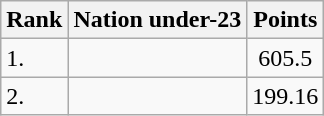<table class="wikitable sortable">
<tr>
<th>Rank</th>
<th>Nation under-23</th>
<th>Points</th>
</tr>
<tr>
<td>1.</td>
<td></td>
<td align=center>605.5</td>
</tr>
<tr>
<td>2.</td>
<td></td>
<td align=center>199.16</td>
</tr>
</table>
